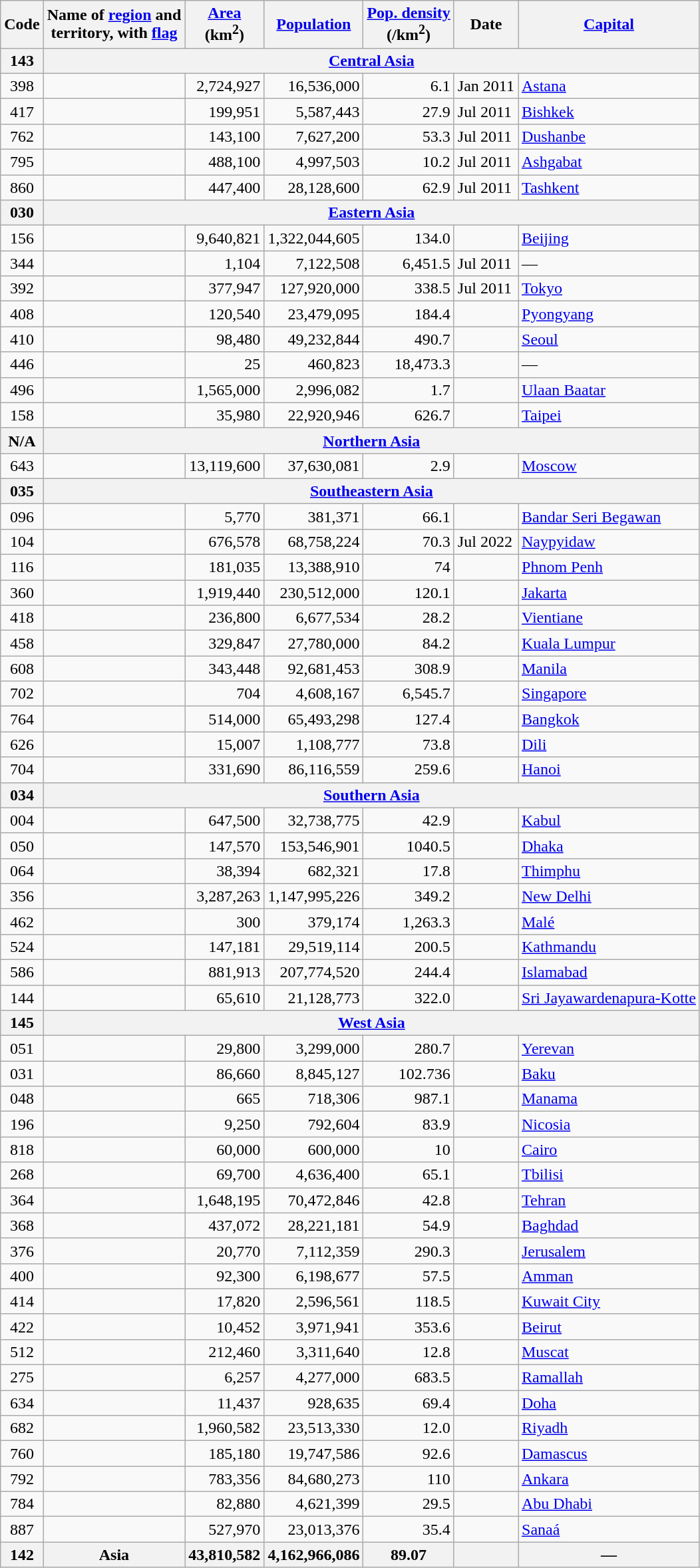<table class=wikitable>
<tr>
<th>Code</th>
<th>Name of <a href='#'>region</a> and<br>territory, with <a href='#'>flag</a></th>
<th><a href='#'>Area</a><br>(km<sup>2</sup>)</th>
<th><a href='#'>Population</a></th>
<th><a href='#'>Pop. density</a><br>(/km<sup>2</sup>)</th>
<th>Date</th>
<th><a href='#'>Capital</a></th>
</tr>
<tr>
<th>143</th>
<th colspan=6><a href='#'>Central Asia</a></th>
</tr>
<tr>
<td align=center>398</td>
<td></td>
<td align=right>2,724,927</td>
<td align=right>16,536,000</td>
<td align=right>6.1</td>
<td>Jan 2011</td>
<td><a href='#'>Astana</a></td>
</tr>
<tr>
<td align=center>417</td>
<td></td>
<td align=right>199,951</td>
<td align=right>5,587,443</td>
<td align=right>27.9</td>
<td>Jul 2011</td>
<td><a href='#'>Bishkek</a></td>
</tr>
<tr>
<td align=center>762</td>
<td></td>
<td align=right>143,100</td>
<td align=right>7,627,200</td>
<td align=right>53.3</td>
<td>Jul 2011</td>
<td><a href='#'>Dushanbe</a></td>
</tr>
<tr>
<td align=center>795</td>
<td></td>
<td align=right>488,100</td>
<td align=right>4,997,503</td>
<td align=right>10.2</td>
<td>Jul 2011</td>
<td><a href='#'>Ashgabat</a></td>
</tr>
<tr>
<td align=center>860</td>
<td></td>
<td align=right>447,400</td>
<td align=right>28,128,600</td>
<td align=right>62.9</td>
<td>Jul 2011</td>
<td><a href='#'>Tashkent</a></td>
</tr>
<tr>
<th>030</th>
<th colspan=6><a href='#'>Eastern Asia</a></th>
</tr>
<tr>
<td align=center>156</td>
<td></td>
<td align=right>9,640,821</td>
<td align=right>1,322,044,605</td>
<td align=right>134.0</td>
<td></td>
<td><a href='#'>Beijing</a></td>
</tr>
<tr>
<td align=center>344</td>
<td><em></em></td>
<td align=right>1,104</td>
<td align=right>7,122,508</td>
<td align=right>6,451.5</td>
<td>Jul 2011</td>
<td>—</td>
</tr>
<tr>
<td align=center>392</td>
<td></td>
<td align=right>377,947</td>
<td align=right>127,920,000</td>
<td align=right>338.5</td>
<td>Jul 2011</td>
<td><a href='#'>Tokyo</a></td>
</tr>
<tr>
<td align=center>408</td>
<td></td>
<td align=right>120,540</td>
<td align=right>23,479,095</td>
<td align=right>184.4</td>
<td></td>
<td><a href='#'>Pyongyang</a></td>
</tr>
<tr>
<td align=center>410</td>
<td></td>
<td align=right>98,480</td>
<td align=right>49,232,844</td>
<td align=right>490.7</td>
<td></td>
<td><a href='#'>Seoul</a></td>
</tr>
<tr>
<td align=center>446</td>
<td><em></em></td>
<td align=right>25</td>
<td align=right>460,823</td>
<td align=right>18,473.3</td>
<td></td>
<td>—</td>
</tr>
<tr>
<td align=center>496</td>
<td></td>
<td align=right>1,565,000</td>
<td align=right>2,996,082</td>
<td align=right>1.7</td>
<td></td>
<td><a href='#'>Ulaan Baatar</a></td>
</tr>
<tr>
<td align=center>158</td>
<td></td>
<td align=right>35,980</td>
<td align=right>22,920,946</td>
<td align=right>626.7</td>
<td></td>
<td><a href='#'>Taipei</a></td>
</tr>
<tr>
<th>N/A</th>
<th colspan=6><a href='#'>Northern Asia</a></th>
</tr>
<tr>
<td align=center>643</td>
<td></td>
<td align=right>13,119,600</td>
<td align=right>37,630,081</td>
<td align=right>2.9</td>
<td></td>
<td><a href='#'>Moscow</a></td>
</tr>
<tr>
<th>035</th>
<th colspan=6><a href='#'>Southeastern Asia</a></th>
</tr>
<tr>
<td align=center>096</td>
<td></td>
<td align=right>5,770</td>
<td align=right>381,371</td>
<td align=right>66.1</td>
<td></td>
<td><a href='#'>Bandar Seri Begawan</a></td>
</tr>
<tr>
<td align=center>104</td>
<td></td>
<td align=right>676,578</td>
<td align=right>68,758,224</td>
<td align="right">70.3</td>
<td>Jul 2022</td>
<td><a href='#'>Naypyidaw</a></td>
</tr>
<tr>
<td align=center>116</td>
<td></td>
<td align=right>181,035</td>
<td align=right>13,388,910</td>
<td align=right>74</td>
<td></td>
<td><a href='#'>Phnom Penh</a></td>
</tr>
<tr>
<td align=center>360</td>
<td></td>
<td align=right>1,919,440</td>
<td align=right>230,512,000</td>
<td align=right>120.1</td>
<td></td>
<td><a href='#'>Jakarta</a></td>
</tr>
<tr>
<td align=center>418</td>
<td></td>
<td align=right>236,800</td>
<td align=right>6,677,534</td>
<td align=right>28.2</td>
<td></td>
<td><a href='#'>Vientiane</a></td>
</tr>
<tr>
<td align=center>458</td>
<td></td>
<td align=right>329,847</td>
<td align=right>27,780,000</td>
<td align=right>84.2</td>
<td></td>
<td><a href='#'>Kuala Lumpur</a></td>
</tr>
<tr>
<td align=center>608</td>
<td></td>
<td align=right>343,448</td>
<td align=right>92,681,453</td>
<td align=right>308.9</td>
<td></td>
<td><a href='#'>Manila</a></td>
</tr>
<tr>
<td align=center>702</td>
<td></td>
<td align=right>704</td>
<td align=right>4,608,167</td>
<td align=right>6,545.7</td>
<td></td>
<td><a href='#'>Singapore</a></td>
</tr>
<tr>
<td align=center>764</td>
<td></td>
<td align=right>514,000</td>
<td align=right>65,493,298</td>
<td align=right>127.4</td>
<td></td>
<td><a href='#'>Bangkok</a></td>
</tr>
<tr>
<td align=center>626</td>
<td></td>
<td align=right>15,007</td>
<td align=right>1,108,777</td>
<td align=right>73.8</td>
<td></td>
<td><a href='#'>Dili</a></td>
</tr>
<tr>
<td align=center>704</td>
<td></td>
<td align=right>331,690</td>
<td align=right>86,116,559</td>
<td align=right>259.6</td>
<td></td>
<td><a href='#'>Hanoi</a></td>
</tr>
<tr>
<th>034</th>
<th colspan=6><a href='#'>Southern Asia</a></th>
</tr>
<tr>
<td align=center>004</td>
<td></td>
<td align=right>647,500</td>
<td align=right>32,738,775</td>
<td align=right>42.9</td>
<td></td>
<td><a href='#'>Kabul</a></td>
</tr>
<tr>
<td align=center>050</td>
<td></td>
<td align=right>147,570</td>
<td align=right>153,546,901</td>
<td align=right>1040.5</td>
<td></td>
<td><a href='#'>Dhaka</a></td>
</tr>
<tr>
<td align=center>064</td>
<td></td>
<td align=right>38,394</td>
<td align=right>682,321</td>
<td align=right>17.8</td>
<td></td>
<td><a href='#'>Thimphu</a></td>
</tr>
<tr>
<td align=center>356</td>
<td></td>
<td align=right>3,287,263</td>
<td align=right>1,147,995,226</td>
<td align=right>349.2</td>
<td></td>
<td><a href='#'>New Delhi</a></td>
</tr>
<tr>
<td align=center>462</td>
<td></td>
<td align=right>300</td>
<td align=right>379,174</td>
<td align=right>1,263.3</td>
<td></td>
<td><a href='#'>Malé</a></td>
</tr>
<tr>
<td align=center>524</td>
<td></td>
<td align=right>147,181</td>
<td align=right>29,519,114</td>
<td align=right>200.5</td>
<td></td>
<td><a href='#'>Kathmandu</a></td>
</tr>
<tr>
<td align=center>586</td>
<td></td>
<td align=right>881,913</td>
<td align="right">207,774,520</td>
<td align="right">244.4</td>
<td></td>
<td><a href='#'>Islamabad</a></td>
</tr>
<tr>
<td align=center>144</td>
<td></td>
<td align=right>65,610</td>
<td align=right>21,128,773</td>
<td align=right>322.0</td>
<td></td>
<td><a href='#'>Sri Jayawardenapura-Kotte</a></td>
</tr>
<tr>
<th>145</th>
<th colspan=6><a href='#'>West Asia</a></th>
</tr>
<tr>
<td align=center>051</td>
<td></td>
<td align=right>29,800</td>
<td align=right>3,299,000</td>
<td align=right>280.7</td>
<td></td>
<td><a href='#'>Yerevan</a></td>
</tr>
<tr>
<td align=center>031</td>
<td></td>
<td align=right>86,660</td>
<td align=right>8,845,127</td>
<td align=right>102.736</td>
<td></td>
<td><a href='#'>Baku</a></td>
</tr>
<tr>
<td align=center>048</td>
<td></td>
<td align=right>665</td>
<td align=right>718,306</td>
<td align=right>987.1</td>
<td></td>
<td><a href='#'>Manama</a></td>
</tr>
<tr>
<td align=center>196</td>
<td></td>
<td align=right>9,250</td>
<td align=right>792,604</td>
<td align=right>83.9</td>
<td></td>
<td><a href='#'>Nicosia</a></td>
</tr>
<tr>
<td align=center>818</td>
<td></td>
<td align=right>60,000</td>
<td align=right>600,000</td>
<td align=right>10</td>
<td></td>
<td><a href='#'>Cairo</a></td>
</tr>
<tr>
<td align=center>268</td>
<td></td>
<td align=right>69,700</td>
<td align=right>4,636,400</td>
<td align=right>65.1</td>
<td></td>
<td><a href='#'>Tbilisi</a></td>
</tr>
<tr>
<td align=center>364</td>
<td></td>
<td align=right>1,648,195</td>
<td align=right>70,472,846</td>
<td align=right>42.8</td>
<td></td>
<td><a href='#'>Tehran</a></td>
</tr>
<tr>
<td align=center>368</td>
<td></td>
<td align=right>437,072</td>
<td align=right>28,221,181</td>
<td align=right>54.9</td>
<td></td>
<td><a href='#'>Baghdad</a></td>
</tr>
<tr>
<td align=center>376</td>
<td></td>
<td align=right>20,770</td>
<td align=right>7,112,359</td>
<td align=right>290.3</td>
<td></td>
<td><a href='#'>Jerusalem</a></td>
</tr>
<tr>
<td align=center>400</td>
<td></td>
<td align=right>92,300</td>
<td align=right>6,198,677</td>
<td align=right>57.5</td>
<td></td>
<td><a href='#'>Amman</a></td>
</tr>
<tr>
<td align=center>414</td>
<td></td>
<td align=right>17,820</td>
<td align=right>2,596,561</td>
<td align=right>118.5</td>
<td></td>
<td><a href='#'>Kuwait City</a></td>
</tr>
<tr>
<td align=center>422</td>
<td></td>
<td align=right>10,452</td>
<td align=right>3,971,941</td>
<td align=right>353.6</td>
<td></td>
<td><a href='#'>Beirut</a></td>
</tr>
<tr>
<td align=center>512</td>
<td></td>
<td align=right>212,460</td>
<td align=right>3,311,640</td>
<td align=right>12.8</td>
<td></td>
<td><a href='#'>Muscat</a></td>
</tr>
<tr>
<td align=center>275</td>
<td></td>
<td align=right>6,257</td>
<td align=right>4,277,000</td>
<td align=right>683.5</td>
<td></td>
<td><a href='#'>Ramallah</a></td>
</tr>
<tr>
<td align=center>634</td>
<td></td>
<td align=right>11,437</td>
<td align=right>928,635</td>
<td align=right>69.4</td>
<td></td>
<td><a href='#'>Doha</a></td>
</tr>
<tr>
<td align=center>682</td>
<td></td>
<td align=right>1,960,582</td>
<td align=right>23,513,330</td>
<td align=right>12.0</td>
<td></td>
<td><a href='#'>Riyadh</a></td>
</tr>
<tr>
<td align=center>760</td>
<td></td>
<td align=right>185,180</td>
<td align=right>19,747,586</td>
<td align=right>92.6</td>
<td></td>
<td><a href='#'>Damascus</a></td>
</tr>
<tr>
<td align=center>792</td>
<td></td>
<td align=right>783,356</td>
<td align="right">84,680,273</td>
<td align="right">110</td>
<td></td>
<td><a href='#'>Ankara</a></td>
</tr>
<tr>
<td align=center>784</td>
<td></td>
<td align=right>82,880</td>
<td align=right>4,621,399</td>
<td align=right>29.5</td>
<td></td>
<td><a href='#'>Abu Dhabi</a></td>
</tr>
<tr>
<td align=center>887</td>
<td></td>
<td align=right>527,970</td>
<td align=right>23,013,376</td>
<td align=right>35.4</td>
<td></td>
<td><a href='#'>Sanaá</a></td>
</tr>
<tr>
<th align=center>142</th>
<th>Asia</th>
<th align=right>43,810,582</th>
<th align=right>4,162,966,086</th>
<th align=right>89.07</th>
<th></th>
<th>—</th>
</tr>
</table>
